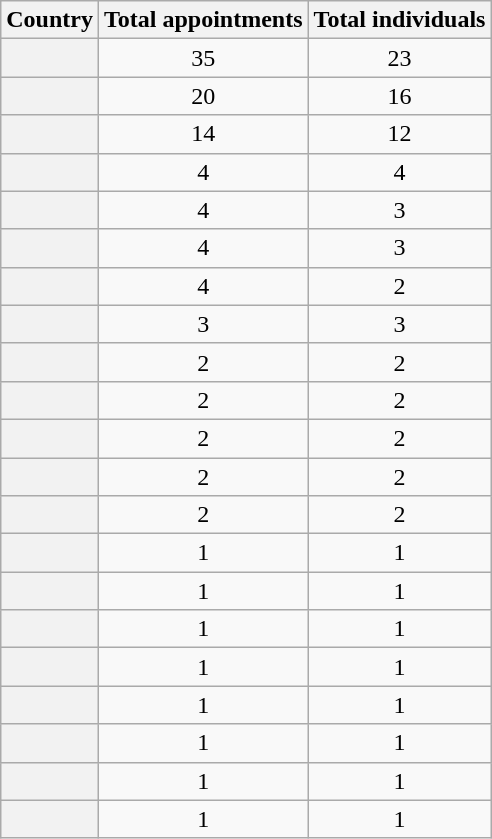<table class="sortable wikitable plainrowheaders">
<tr>
<th>Country</th>
<th>Total appointments</th>
<th>Total individuals</th>
</tr>
<tr>
<th scope="row"></th>
<td style="text-align:center;">35</td>
<td style="text-align:center;">23</td>
</tr>
<tr>
<th scope="row"></th>
<td style="text-align:center;">20</td>
<td style="text-align:center;">16</td>
</tr>
<tr>
<th scope="row"></th>
<td style="text-align:center;">14</td>
<td style="text-align:center;">12</td>
</tr>
<tr>
<th scope="row"></th>
<td style="text-align:center;">4</td>
<td style="text-align:center;">4</td>
</tr>
<tr>
<th scope="row"></th>
<td style="text-align:center;">4</td>
<td style="text-align:center;">3</td>
</tr>
<tr>
<th scope="row"></th>
<td style="text-align:center;">4</td>
<td style="text-align:center;">3</td>
</tr>
<tr>
<th scope="row"></th>
<td style="text-align:center;">4</td>
<td style="text-align:center;">2</td>
</tr>
<tr>
<th scope="row"></th>
<td style="text-align:center;">3</td>
<td style="text-align:center;">3</td>
</tr>
<tr>
<th scope="row"></th>
<td style="text-align:center;">2</td>
<td style="text-align:center;">2</td>
</tr>
<tr>
<th scope="row"></th>
<td style="text-align:center;">2</td>
<td style="text-align:center;">2</td>
</tr>
<tr>
<th scope="row"></th>
<td style="text-align:center;">2</td>
<td style="text-align:center;">2</td>
</tr>
<tr>
<th scope="row"></th>
<td style="text-align:center;">2</td>
<td style="text-align:center;">2</td>
</tr>
<tr>
<th scope="row"></th>
<td style="text-align:center;">2</td>
<td style="text-align:center;">2</td>
</tr>
<tr>
<th scope="row"></th>
<td style="text-align:center;">1</td>
<td style="text-align:center;">1</td>
</tr>
<tr>
<th scope="row"></th>
<td style="text-align:center;">1</td>
<td style="text-align:center;">1</td>
</tr>
<tr>
<th scope="row"></th>
<td style="text-align:center;">1</td>
<td style="text-align:center;">1</td>
</tr>
<tr>
<th scope="row"></th>
<td style="text-align:center;">1</td>
<td style="text-align:center;">1</td>
</tr>
<tr>
<th scope="row"></th>
<td style="text-align:center;">1</td>
<td style="text-align:center;">1</td>
</tr>
<tr>
<th scope="row"></th>
<td style="text-align:center;">1</td>
<td style="text-align:center;">1</td>
</tr>
<tr>
<th scope="row"></th>
<td style="text-align:center;">1</td>
<td style="text-align:center;">1</td>
</tr>
<tr>
<th scope="row"></th>
<td style="text-align:center;">1</td>
<td style="text-align:center;">1</td>
</tr>
</table>
